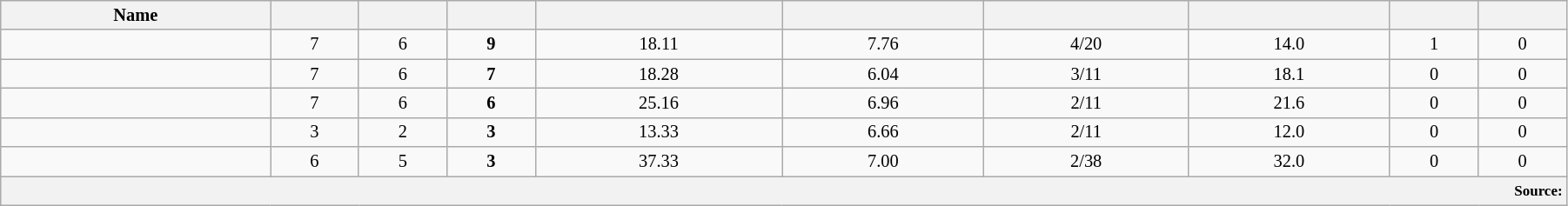<table class="wikitable sortable"  style="font-size:85%; width:95%;">
<tr style="text-align:center;">
<th style="color: black;">Name</th>
<th style="color: black;"></th>
<th style="color: black;"></th>
<th style="color: black;"></th>
<th style="color: black;"></th>
<th style="color: black;"></th>
<th style="color: black;"></th>
<th style="color: black;"></th>
<th style="color: black;"></th>
<th style="color: black;"></th>
</tr>
<tr style="text-align:center;">
<td></td>
<td>7</td>
<td>6</td>
<td><strong>9</strong></td>
<td>18.11</td>
<td>7.76</td>
<td>4/20</td>
<td>14.0</td>
<td>1</td>
<td>0</td>
</tr>
<tr style="text-align:center;">
<td></td>
<td>7</td>
<td>6</td>
<td><strong>7</strong></td>
<td>18.28</td>
<td>6.04</td>
<td>3/11</td>
<td>18.1</td>
<td>0</td>
<td>0</td>
</tr>
<tr style="text-align:center;">
<td></td>
<td>7</td>
<td>6</td>
<td><strong>6</strong></td>
<td>25.16</td>
<td>6.96</td>
<td>2/11</td>
<td>21.6</td>
<td>0</td>
<td>0</td>
</tr>
<tr style="text-align:center;">
<td></td>
<td>3</td>
<td>2</td>
<td><strong>3</strong></td>
<td>13.33</td>
<td>6.66</td>
<td>2/11</td>
<td>12.0</td>
<td>0</td>
<td>0</td>
</tr>
<tr style="text-align:center;">
<td></td>
<td>6</td>
<td>5</td>
<td><strong>3</strong></td>
<td>37.33</td>
<td>7.00</td>
<td>2/38</td>
<td>32.0</td>
<td>0</td>
<td>0</td>
</tr>
<tr>
<th colspan="10" style="text-align:right;"><small><strong>Source:</strong> </small></th>
</tr>
</table>
